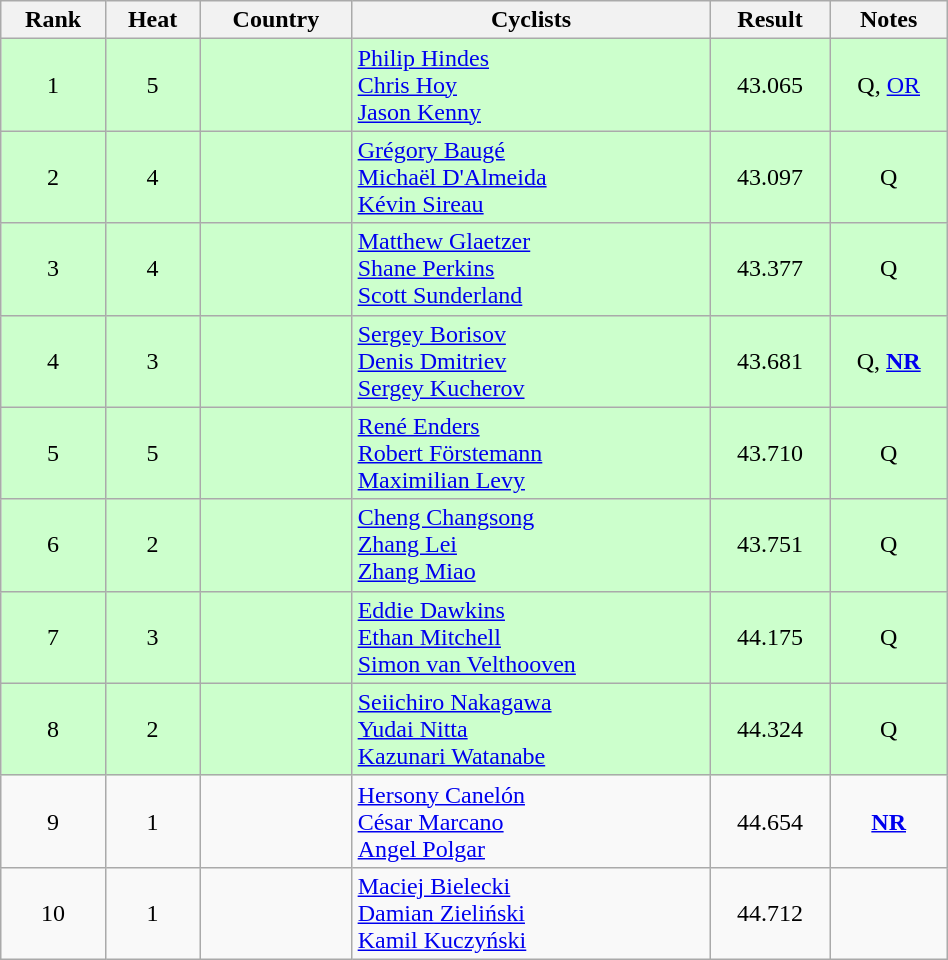<table class="wikitable sortable" width=50% style="text-align:center;">
<tr>
<th>Rank</th>
<th>Heat</th>
<th>Country</th>
<th class="unsortable">Cyclists</th>
<th>Result</th>
<th class="unsortable">Notes</th>
</tr>
<tr bgcolor=ccffcc>
<td>1</td>
<td>5</td>
<td align="left"></td>
<td align="left"><a href='#'>Philip Hindes</a><br><a href='#'>Chris Hoy</a><br><a href='#'>Jason Kenny</a></td>
<td>43.065</td>
<td>Q, <a href='#'>OR</a></td>
</tr>
<tr bgcolor=ccffcc>
<td>2</td>
<td>4</td>
<td align="left"></td>
<td align="left"><a href='#'>Grégory Baugé</a><br><a href='#'>Michaël D'Almeida</a><br><a href='#'>Kévin Sireau</a></td>
<td>43.097</td>
<td>Q</td>
</tr>
<tr bgcolor=ccffcc>
<td>3</td>
<td>4</td>
<td align="left"></td>
<td align="left"><a href='#'>Matthew Glaetzer</a><br><a href='#'>Shane Perkins</a><br><a href='#'>Scott Sunderland</a></td>
<td>43.377</td>
<td>Q</td>
</tr>
<tr bgcolor=ccffcc>
<td>4</td>
<td>3</td>
<td align="left"></td>
<td align="left"><a href='#'>Sergey Borisov</a><br><a href='#'>Denis Dmitriev</a><br><a href='#'>Sergey Kucherov</a></td>
<td>43.681</td>
<td>Q, <strong><a href='#'>NR</a></strong></td>
</tr>
<tr bgcolor=ccffcc>
<td>5</td>
<td>5</td>
<td align="left"></td>
<td align="left"><a href='#'>René Enders</a><br><a href='#'>Robert Förstemann</a><br><a href='#'>Maximilian Levy</a></td>
<td>43.710</td>
<td>Q</td>
</tr>
<tr bgcolor=ccffcc>
<td>6</td>
<td>2</td>
<td align="left"></td>
<td align="left"><a href='#'>Cheng Changsong</a><br><a href='#'>Zhang Lei</a><br><a href='#'>Zhang Miao</a></td>
<td>43.751</td>
<td>Q</td>
</tr>
<tr bgcolor=ccffcc>
<td>7</td>
<td>3</td>
<td align="left"></td>
<td align="left"><a href='#'>Eddie Dawkins</a><br><a href='#'>Ethan Mitchell</a><br><a href='#'>Simon van Velthooven</a></td>
<td>44.175</td>
<td>Q</td>
</tr>
<tr bgcolor=ccffcc>
<td>8</td>
<td>2</td>
<td align="left"></td>
<td align="left"><a href='#'>Seiichiro Nakagawa</a><br><a href='#'>Yudai Nitta</a><br><a href='#'>Kazunari Watanabe</a></td>
<td>44.324</td>
<td>Q</td>
</tr>
<tr>
<td>9</td>
<td>1</td>
<td align="left"></td>
<td align="left"><a href='#'>Hersony Canelón</a><br><a href='#'>César Marcano</a><br><a href='#'>Angel Polgar</a></td>
<td>44.654</td>
<td><strong><a href='#'>NR</a></strong></td>
</tr>
<tr>
<td>10</td>
<td>1</td>
<td align="left"></td>
<td align="left"><a href='#'>Maciej Bielecki</a><br><a href='#'>Damian Zieliński</a><br><a href='#'>Kamil Kuczyński</a></td>
<td>44.712</td>
<td></td>
</tr>
</table>
